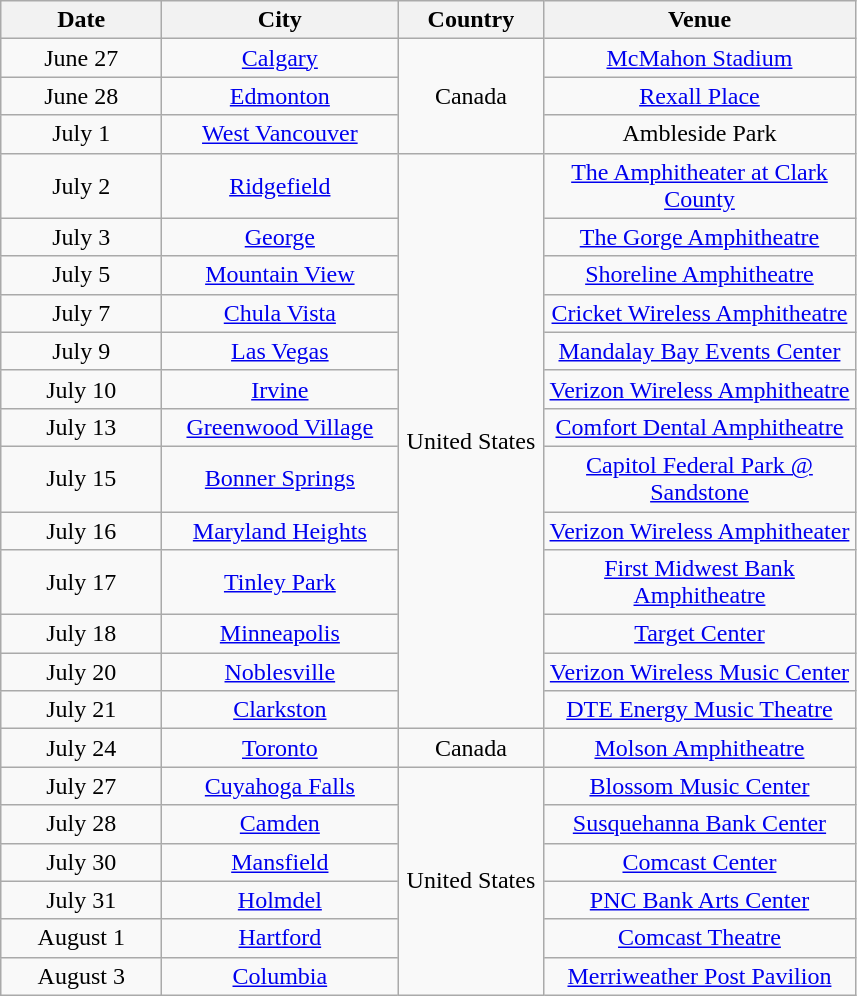<table class="wikitable" style="text-align:center;">
<tr>
<th style="width:100px;">Date</th>
<th style="width:150px;">City</th>
<th style="width:90px;">Country</th>
<th style="width:200px;">Venue</th>
</tr>
<tr>
<td>June 27</td>
<td><a href='#'>Calgary</a></td>
<td rowspan="3">Canada</td>
<td><a href='#'>McMahon Stadium</a></td>
</tr>
<tr>
<td>June 28</td>
<td><a href='#'>Edmonton</a></td>
<td><a href='#'>Rexall Place</a></td>
</tr>
<tr>
<td>July 1</td>
<td><a href='#'>West Vancouver</a></td>
<td>Ambleside Park</td>
</tr>
<tr>
<td>July 2</td>
<td><a href='#'>Ridgefield</a></td>
<td rowspan="13">United States</td>
<td><a href='#'>The Amphitheater at Clark County</a></td>
</tr>
<tr>
<td>July 3</td>
<td><a href='#'>George</a></td>
<td><a href='#'>The Gorge Amphitheatre</a></td>
</tr>
<tr>
<td>July 5</td>
<td><a href='#'>Mountain View</a></td>
<td><a href='#'>Shoreline Amphitheatre</a></td>
</tr>
<tr>
<td>July 7</td>
<td><a href='#'>Chula Vista</a></td>
<td><a href='#'>Cricket Wireless Amphitheatre</a></td>
</tr>
<tr>
<td>July 9</td>
<td><a href='#'>Las Vegas</a></td>
<td><a href='#'>Mandalay Bay Events Center</a></td>
</tr>
<tr>
<td>July 10</td>
<td><a href='#'>Irvine</a></td>
<td><a href='#'>Verizon Wireless Amphitheatre</a></td>
</tr>
<tr>
<td>July 13</td>
<td><a href='#'>Greenwood Village</a></td>
<td><a href='#'>Comfort Dental Amphitheatre</a></td>
</tr>
<tr>
<td>July 15</td>
<td><a href='#'>Bonner Springs</a></td>
<td><a href='#'>Capitol Federal Park @ Sandstone</a></td>
</tr>
<tr>
<td>July 16</td>
<td><a href='#'>Maryland Heights</a></td>
<td><a href='#'>Verizon Wireless Amphitheater</a></td>
</tr>
<tr>
<td>July 17</td>
<td><a href='#'>Tinley Park</a></td>
<td><a href='#'>First Midwest Bank Amphitheatre</a></td>
</tr>
<tr>
<td>July 18</td>
<td><a href='#'>Minneapolis</a></td>
<td><a href='#'>Target Center</a></td>
</tr>
<tr>
<td>July 20</td>
<td><a href='#'>Noblesville</a></td>
<td><a href='#'>Verizon Wireless Music Center</a></td>
</tr>
<tr>
<td>July 21</td>
<td><a href='#'>Clarkston</a></td>
<td><a href='#'>DTE Energy Music Theatre</a></td>
</tr>
<tr>
<td>July 24</td>
<td><a href='#'>Toronto</a></td>
<td>Canada</td>
<td><a href='#'>Molson Amphitheatre</a></td>
</tr>
<tr>
<td>July 27</td>
<td><a href='#'>Cuyahoga Falls</a></td>
<td rowspan="6">United States</td>
<td><a href='#'>Blossom Music Center</a></td>
</tr>
<tr>
<td>July 28</td>
<td><a href='#'>Camden</a></td>
<td><a href='#'>Susquehanna Bank Center</a></td>
</tr>
<tr>
<td>July 30</td>
<td><a href='#'>Mansfield</a></td>
<td><a href='#'>Comcast Center</a></td>
</tr>
<tr>
<td>July 31</td>
<td><a href='#'>Holmdel</a></td>
<td><a href='#'>PNC Bank Arts Center</a></td>
</tr>
<tr>
<td>August 1</td>
<td><a href='#'>Hartford</a></td>
<td><a href='#'>Comcast Theatre</a></td>
</tr>
<tr>
<td>August 3</td>
<td><a href='#'>Columbia</a></td>
<td><a href='#'>Merriweather Post Pavilion</a></td>
</tr>
</table>
